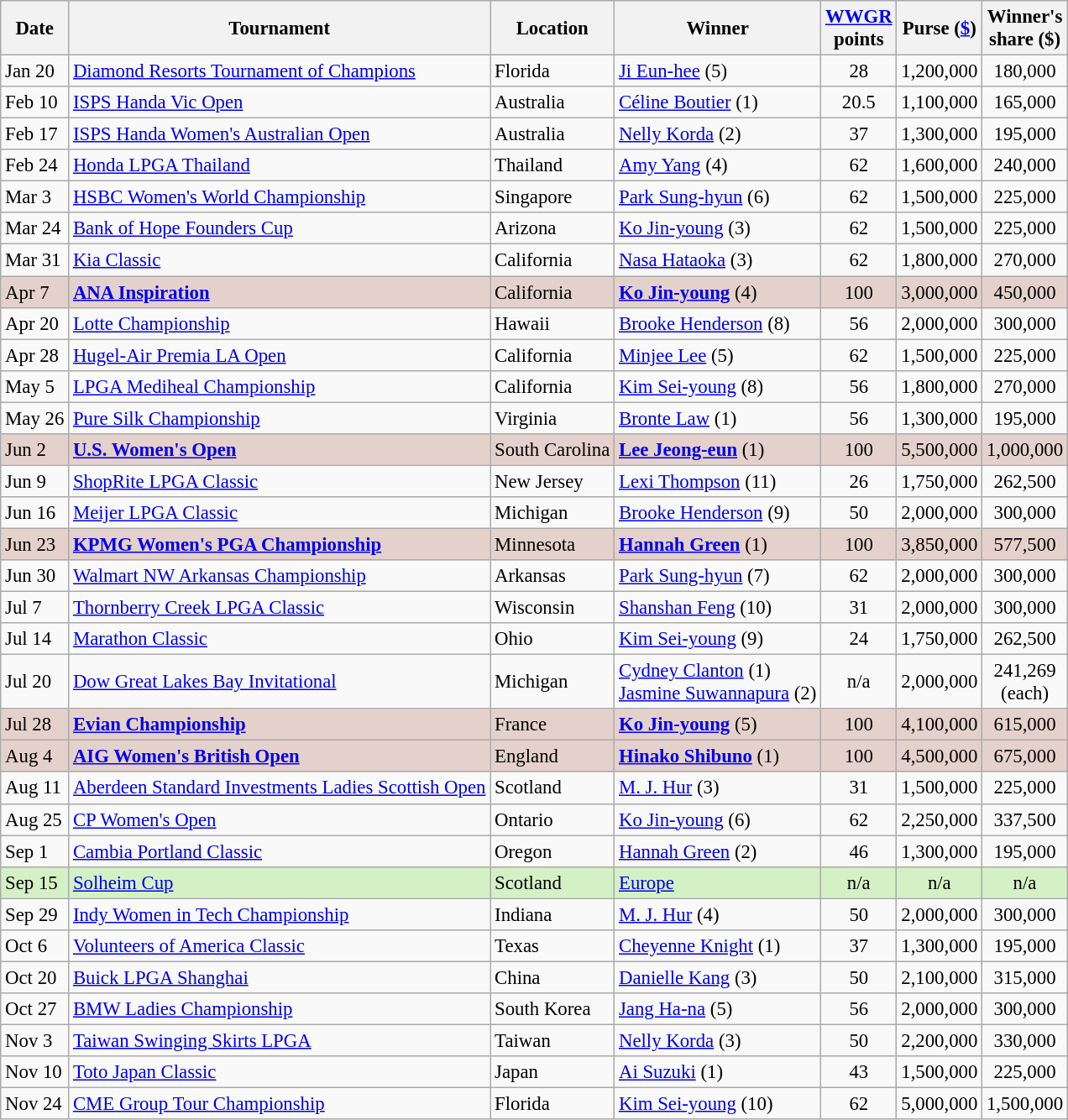<table class="wikitable sortable" style="font-size:95%;">
<tr>
<th>Date</th>
<th>Tournament</th>
<th>Location</th>
<th>Winner</th>
<th><a href='#'>WWGR</a><br>points</th>
<th>Purse (<a href='#'>$</a>)</th>
<th>Winner's<br>share ($)</th>
</tr>
<tr>
<td>Jan 20</td>
<td><a href='#'>Diamond Resorts Tournament of Champions</a></td>
<td>Florida</td>
<td> <a href='#'>Ji Eun-hee</a> (5)</td>
<td align=center>28</td>
<td align=center>1,200,000</td>
<td align=center>180,000</td>
</tr>
<tr>
<td>Feb 10</td>
<td><a href='#'>ISPS Handa Vic Open</a></td>
<td>Australia</td>
<td> <a href='#'>Céline Boutier</a> (1)</td>
<td align=center>20.5</td>
<td align=center>1,100,000</td>
<td align=center>165,000</td>
</tr>
<tr>
<td>Feb 17</td>
<td><a href='#'>ISPS Handa Women's Australian Open</a></td>
<td>Australia</td>
<td> <a href='#'>Nelly Korda</a> (2)</td>
<td align=center>37</td>
<td align=center>1,300,000</td>
<td align=center>195,000</td>
</tr>
<tr>
<td>Feb 24</td>
<td><a href='#'>Honda LPGA Thailand</a></td>
<td>Thailand</td>
<td> <a href='#'>Amy Yang</a> (4)</td>
<td align=center>62</td>
<td align=center>1,600,000</td>
<td align=center>240,000</td>
</tr>
<tr>
<td>Mar 3</td>
<td><a href='#'>HSBC Women's World Championship</a></td>
<td>Singapore</td>
<td> <a href='#'>Park Sung-hyun</a> (6)</td>
<td align=center>62</td>
<td align=center>1,500,000</td>
<td align=center>225,000</td>
</tr>
<tr>
<td>Mar 24</td>
<td><a href='#'>Bank of Hope Founders Cup</a></td>
<td>Arizona</td>
<td> <a href='#'>Ko Jin-young</a> (3)</td>
<td align=center>62</td>
<td align=center>1,500,000</td>
<td align=center>225,000</td>
</tr>
<tr>
<td>Mar 31</td>
<td><a href='#'>Kia Classic</a></td>
<td>California</td>
<td> <a href='#'>Nasa Hataoka</a> (3)</td>
<td align=center>62</td>
<td align=center>1,800,000</td>
<td align=center>270,000</td>
</tr>
<tr style="background:#e5d1cb;">
<td>Apr 7</td>
<td><strong><a href='#'>ANA Inspiration</a></strong></td>
<td>California</td>
<td> <strong><a href='#'>Ko Jin-young</a></strong> (4)</td>
<td align=center>100</td>
<td align=center>3,000,000</td>
<td align=center>450,000</td>
</tr>
<tr>
<td>Apr 20</td>
<td><a href='#'>Lotte Championship</a></td>
<td>Hawaii</td>
<td> <a href='#'>Brooke Henderson</a> (8)</td>
<td align=center>56</td>
<td align=center>2,000,000</td>
<td align=center>300,000</td>
</tr>
<tr>
<td>Apr 28</td>
<td><a href='#'>Hugel-Air Premia LA Open</a></td>
<td>California</td>
<td> <a href='#'>Minjee Lee</a> (5)</td>
<td align=center>62</td>
<td align=center>1,500,000</td>
<td align=center>225,000</td>
</tr>
<tr>
<td>May 5</td>
<td><a href='#'>LPGA Mediheal Championship</a></td>
<td>California</td>
<td> <a href='#'>Kim Sei-young</a> (8)</td>
<td align=center>56</td>
<td align=center>1,800,000</td>
<td align=center>270,000</td>
</tr>
<tr>
<td>May 26</td>
<td><a href='#'>Pure Silk Championship</a></td>
<td>Virginia</td>
<td> <a href='#'>Bronte Law</a> (1)</td>
<td align=center>56</td>
<td align=center>1,300,000</td>
<td align=center>195,000</td>
</tr>
<tr style="background:#e5d1cb;">
<td>Jun 2</td>
<td><strong><a href='#'>U.S. Women's Open</a></strong></td>
<td>South Carolina</td>
<td> <strong><a href='#'>Lee Jeong-eun</a></strong> (1)</td>
<td align=center>100</td>
<td align=center>5,500,000</td>
<td align=center>1,000,000</td>
</tr>
<tr>
<td>Jun 9</td>
<td><a href='#'>ShopRite LPGA Classic</a></td>
<td>New Jersey</td>
<td> <a href='#'>Lexi Thompson</a> (11)</td>
<td align=center>26</td>
<td align=center>1,750,000</td>
<td align=center>262,500</td>
</tr>
<tr>
<td>Jun 16</td>
<td><a href='#'>Meijer LPGA Classic</a></td>
<td>Michigan</td>
<td> <a href='#'>Brooke Henderson</a> (9)</td>
<td align=center>50</td>
<td align=center>2,000,000</td>
<td align=center>300,000</td>
</tr>
<tr style="background:#e5d1cb;">
<td>Jun 23</td>
<td><strong><a href='#'>KPMG Women's PGA Championship</a></strong></td>
<td>Minnesota</td>
<td> <strong><a href='#'>Hannah Green</a></strong> (1)</td>
<td align=center>100</td>
<td align=center>3,850,000</td>
<td align=center>577,500</td>
</tr>
<tr>
<td>Jun 30</td>
<td><a href='#'>Walmart NW Arkansas Championship</a></td>
<td>Arkansas</td>
<td> <a href='#'>Park Sung-hyun</a> (7)</td>
<td align=center>62</td>
<td align=center>2,000,000</td>
<td align=center>300,000</td>
</tr>
<tr>
<td>Jul 7</td>
<td><a href='#'>Thornberry Creek LPGA Classic</a></td>
<td>Wisconsin</td>
<td> <a href='#'>Shanshan Feng</a> (10)</td>
<td align=center>31</td>
<td align=center>2,000,000</td>
<td align=center>300,000</td>
</tr>
<tr>
<td>Jul 14</td>
<td><a href='#'>Marathon Classic</a></td>
<td>Ohio</td>
<td> <a href='#'>Kim Sei-young</a> (9)</td>
<td align=center>24</td>
<td align=center>1,750,000</td>
<td align=center>262,500</td>
</tr>
<tr>
<td>Jul 20</td>
<td><a href='#'>Dow Great Lakes Bay Invitational</a></td>
<td>Michigan</td>
<td> <a href='#'>Cydney Clanton</a> (1) <br> <a href='#'>Jasmine Suwannapura</a> (2)</td>
<td align=center>n/a</td>
<td align=center>2,000,000</td>
<td align=center>241,269<br>(each)</td>
</tr>
<tr style="background:#e5d1cb;">
<td>Jul 28</td>
<td><strong><a href='#'>Evian Championship</a></strong></td>
<td>France</td>
<td> <strong><a href='#'>Ko Jin-young</a></strong> (5)</td>
<td align=center>100</td>
<td align=center>4,100,000</td>
<td align=center>615,000</td>
</tr>
<tr style="background:#e5d1cb;">
<td>Aug 4</td>
<td><strong><a href='#'>AIG Women's British Open</a></strong></td>
<td>England</td>
<td> <strong><a href='#'>Hinako Shibuno</a></strong> (1)</td>
<td align=center>100</td>
<td align=center>4,500,000</td>
<td align=center>675,000</td>
</tr>
<tr>
<td>Aug 11</td>
<td><a href='#'>Aberdeen Standard Investments Ladies Scottish Open</a></td>
<td>Scotland</td>
<td> <a href='#'>M. J. Hur</a> (3)</td>
<td align=center>31</td>
<td align=center>1,500,000</td>
<td align=center>225,000</td>
</tr>
<tr>
<td>Aug 25</td>
<td><a href='#'>CP Women's Open</a></td>
<td>Ontario</td>
<td> <a href='#'>Ko Jin-young</a> (6)</td>
<td align=center>62</td>
<td align=center>2,250,000</td>
<td align=center>337,500</td>
</tr>
<tr>
<td>Sep 1</td>
<td><a href='#'>Cambia Portland Classic</a></td>
<td>Oregon</td>
<td> <a href='#'>Hannah Green</a> (2)</td>
<td align=center>46</td>
<td align=center>1,300,000</td>
<td align=center>195,000</td>
</tr>
<tr style="background:#D4F1C5;">
<td>Sep 15</td>
<td><a href='#'>Solheim Cup</a></td>
<td>Scotland</td>
<td> <a href='#'>Europe</a></td>
<td align=center>n/a</td>
<td align=center>n/a</td>
<td align=center>n/a</td>
</tr>
<tr>
<td>Sep 29</td>
<td><a href='#'>Indy Women in Tech Championship</a></td>
<td>Indiana</td>
<td> <a href='#'>M. J. Hur</a> (4)</td>
<td align=center>50</td>
<td align=center>2,000,000</td>
<td align=center>300,000</td>
</tr>
<tr>
<td>Oct 6</td>
<td><a href='#'>Volunteers of America Classic</a></td>
<td>Texas</td>
<td> <a href='#'>Cheyenne Knight</a> (1)</td>
<td align=center>37</td>
<td align=center>1,300,000</td>
<td align=center>195,000</td>
</tr>
<tr>
<td>Oct 20</td>
<td><a href='#'>Buick LPGA Shanghai</a></td>
<td>China</td>
<td> <a href='#'>Danielle Kang</a> (3)</td>
<td align=center>50</td>
<td align=center>2,100,000</td>
<td align=center>315,000</td>
</tr>
<tr>
<td>Oct 27</td>
<td><a href='#'>BMW Ladies Championship</a></td>
<td>South Korea</td>
<td> <a href='#'>Jang Ha-na</a> (5)</td>
<td align=center>56</td>
<td align=center>2,000,000</td>
<td align=center>300,000</td>
</tr>
<tr>
<td>Nov 3</td>
<td><a href='#'>Taiwan Swinging Skirts LPGA</a></td>
<td>Taiwan</td>
<td> <a href='#'>Nelly Korda</a> (3)</td>
<td align=center>50</td>
<td align=center>2,200,000</td>
<td align=center>330,000</td>
</tr>
<tr>
<td>Nov 10</td>
<td><a href='#'>Toto Japan Classic</a></td>
<td>Japan</td>
<td> <a href='#'>Ai Suzuki</a> (1)</td>
<td align=center>43</td>
<td align=center>1,500,000</td>
<td align=center>225,000</td>
</tr>
<tr>
<td>Nov 24</td>
<td><a href='#'>CME Group Tour Championship</a></td>
<td>Florida</td>
<td> <a href='#'>Kim Sei-young</a> (10)</td>
<td align=center>62</td>
<td align=center>5,000,000</td>
<td align=center>1,500,000</td>
</tr>
</table>
